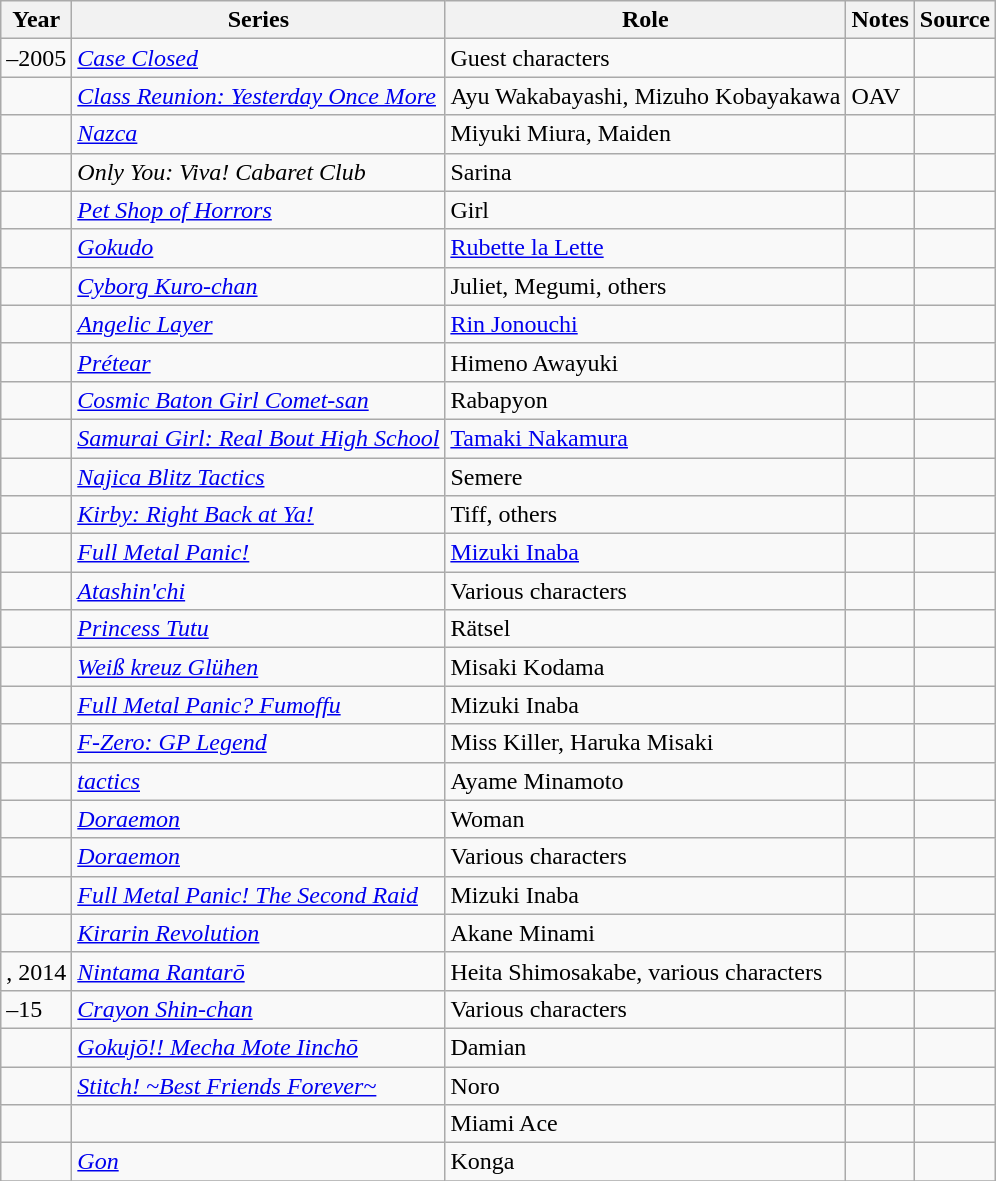<table class="wikitable sortable plainrowheaders">
<tr>
<th>Year</th>
<th>Series</th>
<th>Role</th>
<th class="unsortable">Notes</th>
<th class="unsortable">Source</th>
</tr>
<tr>
<td>–2005</td>
<td><em><a href='#'>Case Closed</a></em></td>
<td>Guest characters</td>
<td></td>
<td></td>
</tr>
<tr>
<td></td>
<td><em><a href='#'>Class Reunion: Yesterday Once More</a></em></td>
<td>Ayu Wakabayashi, Mizuho Kobayakawa</td>
<td>OAV</td>
<td></td>
</tr>
<tr>
<td></td>
<td><em><a href='#'>Nazca</a></em></td>
<td>Miyuki Miura, Maiden</td>
<td></td>
<td></td>
</tr>
<tr>
<td></td>
<td><em>Only You: Viva! Cabaret Club</em></td>
<td>Sarina</td>
<td></td>
<td></td>
</tr>
<tr>
<td></td>
<td><em><a href='#'>Pet Shop of Horrors</a></em></td>
<td>Girl</td>
<td></td>
<td></td>
</tr>
<tr>
<td></td>
<td><em><a href='#'>Gokudo</a></em></td>
<td><a href='#'>Rubette la Lette</a></td>
<td></td>
<td></td>
</tr>
<tr>
<td></td>
<td><em><a href='#'>Cyborg Kuro-chan</a></em></td>
<td>Juliet, Megumi, others</td>
<td></td>
<td></td>
</tr>
<tr>
<td></td>
<td><em><a href='#'>Angelic Layer</a></em></td>
<td><a href='#'>Rin Jonouchi</a></td>
<td></td>
<td></td>
</tr>
<tr>
<td></td>
<td><em><a href='#'>Prétear</a></em></td>
<td>Himeno Awayuki</td>
<td></td>
<td></td>
</tr>
<tr>
<td></td>
<td><em><a href='#'>Cosmic Baton Girl Comet-san</a></em></td>
<td>Rabapyon</td>
<td></td>
<td></td>
</tr>
<tr>
<td></td>
<td><em><a href='#'>Samurai Girl: Real Bout High School</a></em></td>
<td><a href='#'>Tamaki Nakamura</a></td>
<td></td>
<td></td>
</tr>
<tr>
<td></td>
<td><em><a href='#'>Najica Blitz Tactics</a></em></td>
<td>Semere</td>
<td></td>
<td></td>
</tr>
<tr>
<td></td>
<td><em><a href='#'>Kirby: Right Back at Ya!</a></em></td>
<td>Tiff, others</td>
<td></td>
<td></td>
</tr>
<tr>
<td></td>
<td><em><a href='#'>Full Metal Panic!</a></em></td>
<td><a href='#'>Mizuki Inaba</a></td>
<td></td>
<td></td>
</tr>
<tr>
<td></td>
<td><em><a href='#'>Atashin'chi</a></em></td>
<td>Various characters </td>
<td></td>
<td></td>
</tr>
<tr>
<td></td>
<td><em><a href='#'>Princess Tutu</a></em></td>
<td>Rätsel</td>
<td></td>
<td></td>
</tr>
<tr>
<td></td>
<td><em><a href='#'>Weiß kreuz Glühen</a></em></td>
<td>Misaki Kodama</td>
<td></td>
<td></td>
</tr>
<tr>
<td></td>
<td><em><a href='#'>Full Metal Panic? Fumoffu</a></em></td>
<td>Mizuki Inaba</td>
<td></td>
<td></td>
</tr>
<tr>
<td></td>
<td><em><a href='#'>F-Zero: GP Legend</a></em></td>
<td>Miss Killer, Haruka Misaki</td>
<td></td>
<td></td>
</tr>
<tr>
<td></td>
<td><em><a href='#'>tactics</a></em></td>
<td>Ayame Minamoto</td>
<td></td>
<td></td>
</tr>
<tr>
<td></td>
<td><em><a href='#'>Doraemon</a></em></td>
<td>Woman</td>
<td></td>
<td></td>
</tr>
<tr>
<td></td>
<td><em><a href='#'>Doraemon</a></em></td>
<td>Various characters</td>
<td></td>
<td></td>
</tr>
<tr>
<td></td>
<td><em><a href='#'>Full Metal Panic! The Second Raid</a></em></td>
<td>Mizuki Inaba</td>
<td></td>
<td></td>
</tr>
<tr>
<td></td>
<td><em><a href='#'>Kirarin Revolution</a></em></td>
<td>Akane Minami</td>
<td></td>
<td></td>
</tr>
<tr>
<td>, 2014</td>
<td><em><a href='#'>Nintama Rantarō</a></em></td>
<td>Heita Shimosakabe, various characters</td>
<td></td>
<td></td>
</tr>
<tr>
<td>–15</td>
<td><em><a href='#'>Crayon Shin-chan</a></em></td>
<td>Various characters</td>
<td></td>
<td></td>
</tr>
<tr>
<td></td>
<td><em><a href='#'>Gokujō!! Mecha Mote Iinchō</a></em></td>
<td>Damian</td>
<td></td>
<td></td>
</tr>
<tr>
<td></td>
<td><em><a href='#'>Stitch! ~Best Friends Forever~</a></em></td>
<td>Noro</td>
<td></td>
<td></td>
</tr>
<tr>
<td></td>
<td><em></em></td>
<td>Miami Ace</td>
<td></td>
<td></td>
</tr>
<tr>
<td></td>
<td><em><a href='#'>Gon</a></em></td>
<td>Konga</td>
<td></td>
<td></td>
</tr>
<tr>
</tr>
</table>
